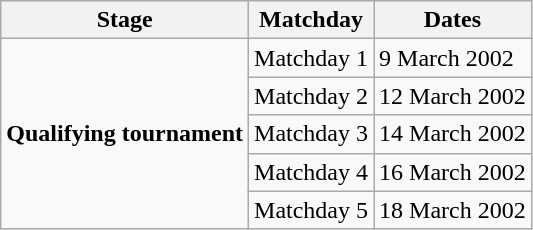<table class="wikitable">
<tr>
<th>Stage</th>
<th>Matchday</th>
<th>Dates</th>
</tr>
<tr>
<td rowspan="10"><strong>Qualifying tournament</strong></td>
<td>Matchday 1</td>
<td>9 March 2002</td>
</tr>
<tr>
<td>Matchday 2</td>
<td>12 March 2002</td>
</tr>
<tr>
<td>Matchday 3</td>
<td>14 March 2002</td>
</tr>
<tr>
<td>Matchday 4</td>
<td>16 March 2002</td>
</tr>
<tr>
<td>Matchday 5</td>
<td>18 March 2002</td>
</tr>
</table>
